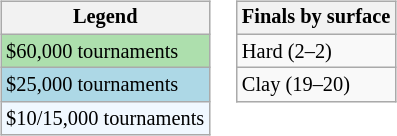<table>
<tr valign=top>
<td><br><table class=wikitable style="font-size:85%">
<tr>
<th>Legend</th>
</tr>
<tr style="background:#addfad;">
<td>$60,000 tournaments</td>
</tr>
<tr style="background:lightblue;">
<td>$25,000 tournaments</td>
</tr>
<tr style="background:#f0f8ff;">
<td>$10/15,000 tournaments</td>
</tr>
</table>
</td>
<td><br><table class=wikitable style="font-size:85%">
<tr>
<th>Finals by surface</th>
</tr>
<tr>
<td>Hard (2–2)</td>
</tr>
<tr>
<td>Clay (19–20)</td>
</tr>
</table>
</td>
</tr>
</table>
